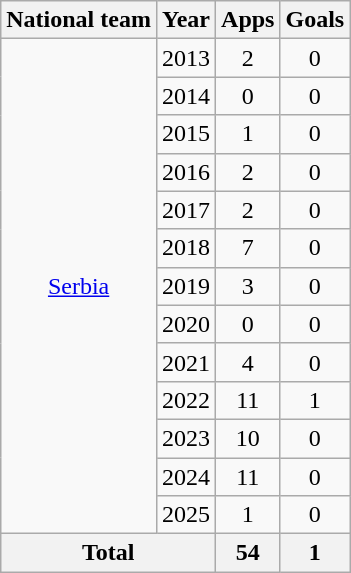<table class="wikitable" style="text-align:center">
<tr>
<th>National team</th>
<th>Year</th>
<th>Apps</th>
<th>Goals</th>
</tr>
<tr>
<td rowspan="13"><a href='#'>Serbia</a></td>
<td>2013</td>
<td>2</td>
<td>0</td>
</tr>
<tr>
<td>2014</td>
<td>0</td>
<td>0</td>
</tr>
<tr>
<td>2015</td>
<td>1</td>
<td>0</td>
</tr>
<tr>
<td>2016</td>
<td>2</td>
<td>0</td>
</tr>
<tr>
<td>2017</td>
<td>2</td>
<td>0</td>
</tr>
<tr>
<td>2018</td>
<td>7</td>
<td>0</td>
</tr>
<tr>
<td>2019</td>
<td>3</td>
<td>0</td>
</tr>
<tr>
<td>2020</td>
<td>0</td>
<td>0</td>
</tr>
<tr>
<td>2021</td>
<td>4</td>
<td>0</td>
</tr>
<tr>
<td>2022</td>
<td>11</td>
<td>1</td>
</tr>
<tr>
<td>2023</td>
<td>10</td>
<td>0</td>
</tr>
<tr>
<td>2024</td>
<td>11</td>
<td>0</td>
</tr>
<tr>
<td>2025</td>
<td>1</td>
<td>0</td>
</tr>
<tr>
<th colspan="2">Total</th>
<th>54</th>
<th>1</th>
</tr>
</table>
